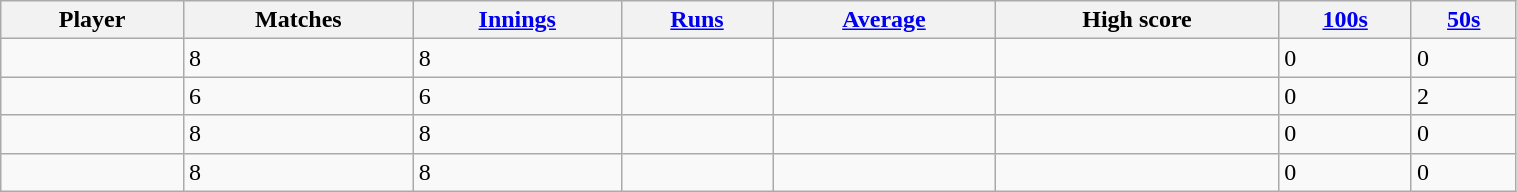<table class="wikitable sortable" style="width:80%;">
<tr>
<th>Player</th>
<th>Matches</th>
<th><a href='#'>Innings</a></th>
<th><a href='#'>Runs</a></th>
<th><a href='#'>Average</a></th>
<th>High score</th>
<th><a href='#'>100s</a></th>
<th><a href='#'>50s</a></th>
</tr>
<tr>
<td></td>
<td>8</td>
<td>8</td>
<td></td>
<td></td>
<td></td>
<td>0</td>
<td>0</td>
</tr>
<tr>
<td></td>
<td>6</td>
<td>6</td>
<td></td>
<td></td>
<td></td>
<td>0</td>
<td>2</td>
</tr>
<tr>
<td></td>
<td>8</td>
<td>8</td>
<td></td>
<td></td>
<td></td>
<td>0</td>
<td>0</td>
</tr>
<tr>
<td></td>
<td>8</td>
<td>8</td>
<td></td>
<td></td>
<td></td>
<td>0</td>
<td>0</td>
</tr>
</table>
